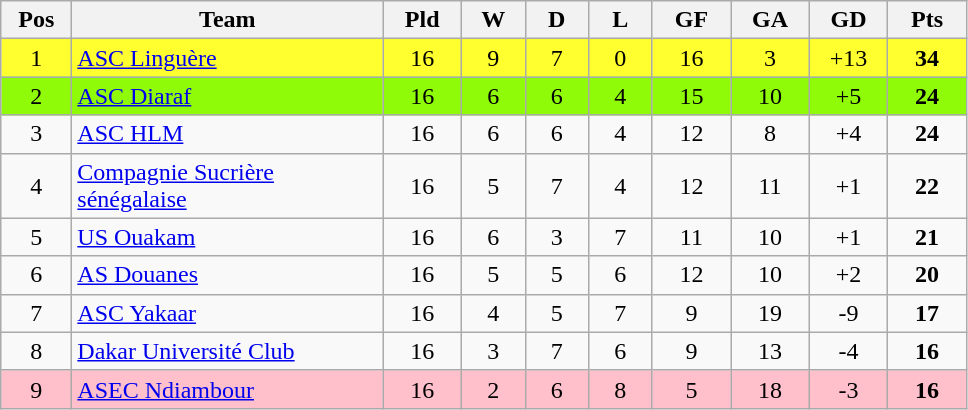<table class="wikitable" style="text-align: center;">
<tr>
<th style="width: 40px;">Pos</th>
<th style="width: 200px;">Team</th>
<th style="width: 45px;">Pld</th>
<th style="width: 35px;">W</th>
<th style="width: 35px;">D</th>
<th style="width: 35px;">L</th>
<th style="width: 45px;">GF</th>
<th style="width: 45px;">GA</th>
<th style="width: 45px;">GD</th>
<th style="width: 45px;">Pts</th>
</tr>
<tr style="background:#ffff30;">
<td>1</td>
<td style="text-align: left;"><a href='#'>ASC Linguère</a></td>
<td>16</td>
<td>9</td>
<td>7</td>
<td>0</td>
<td>16</td>
<td>3</td>
<td>+13</td>
<td><strong>34</strong></td>
</tr>
<tr style="background:#90fb08;">
<td>2</td>
<td style="text-align: left;"><a href='#'>ASC Diaraf</a></td>
<td>16</td>
<td>6</td>
<td>6</td>
<td>4</td>
<td>15</td>
<td>10</td>
<td>+5</td>
<td><strong>24</strong></td>
</tr>
<tr>
<td>3</td>
<td style="text-align: left;"><a href='#'>ASC HLM</a></td>
<td>16</td>
<td>6</td>
<td>6</td>
<td>4</td>
<td>12</td>
<td>8</td>
<td>+4</td>
<td><strong>24</strong></td>
</tr>
<tr>
<td>4</td>
<td style="text-align: left;"><a href='#'>Compagnie Sucrière sénégalaise</a></td>
<td>16</td>
<td>5</td>
<td>7</td>
<td>4</td>
<td>12</td>
<td>11</td>
<td>+1</td>
<td><strong>22</strong></td>
</tr>
<tr>
<td>5</td>
<td style="text-align: left;"><a href='#'>US Ouakam</a></td>
<td>16</td>
<td>6</td>
<td>3</td>
<td>7</td>
<td>11</td>
<td>10</td>
<td>+1</td>
<td><strong>21</strong></td>
</tr>
<tr>
<td>6</td>
<td style="text-align: left;"><a href='#'>AS Douanes</a></td>
<td>16</td>
<td>5</td>
<td>5</td>
<td>6</td>
<td>12</td>
<td>10</td>
<td>+2</td>
<td><strong>20</strong></td>
</tr>
<tr>
<td>7</td>
<td style="text-align: left;"><a href='#'>ASC Yakaar</a></td>
<td>16</td>
<td>4</td>
<td>5</td>
<td>7</td>
<td>9</td>
<td>19</td>
<td>-9</td>
<td><strong>17</strong></td>
</tr>
<tr>
<td>8</td>
<td style="text-align: left;"><a href='#'>Dakar Université Club</a></td>
<td>16</td>
<td>3</td>
<td>7</td>
<td>6</td>
<td>9</td>
<td>13</td>
<td>-4</td>
<td><strong>16</strong></td>
</tr>
<tr style="background:#ffc0cb;">
<td>9</td>
<td style="text-align: left;"><a href='#'>ASEC Ndiambour</a></td>
<td>16</td>
<td>2</td>
<td>6</td>
<td>8</td>
<td>5</td>
<td>18</td>
<td>-3</td>
<td><strong>16</strong></td>
</tr>
</table>
